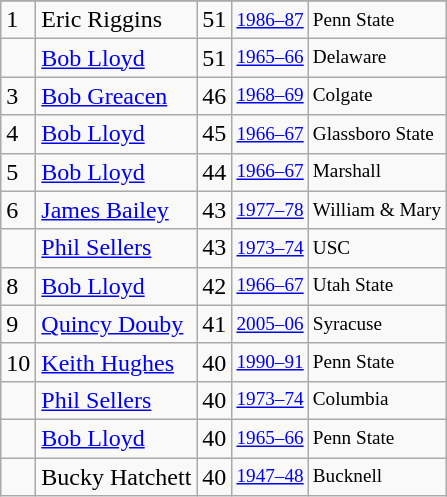<table class="wikitable">
<tr>
</tr>
<tr>
<td>1</td>
<td>Eric Riggins</td>
<td>51</td>
<td style="font-size:80%;"><a href='#'>1986–87</a></td>
<td style="font-size:80%;">Penn State</td>
</tr>
<tr>
<td></td>
<td><a href='#'>Bob Lloyd</a></td>
<td>51</td>
<td style="font-size:80%;"><a href='#'>1965–66</a></td>
<td style="font-size:80%;">Delaware</td>
</tr>
<tr>
<td>3</td>
<td><a href='#'>Bob Greacen</a></td>
<td>46</td>
<td style="font-size:80%;"><a href='#'>1968–69</a></td>
<td style="font-size:80%;">Colgate</td>
</tr>
<tr>
<td>4</td>
<td><a href='#'>Bob Lloyd</a></td>
<td>45</td>
<td style="font-size:80%;"><a href='#'>1966–67</a></td>
<td style="font-size:80%;">Glassboro State</td>
</tr>
<tr>
<td>5</td>
<td><a href='#'>Bob Lloyd</a></td>
<td>44</td>
<td style="font-size:80%;"><a href='#'>1966–67</a></td>
<td style="font-size:80%;">Marshall</td>
</tr>
<tr>
<td>6</td>
<td><a href='#'>James Bailey</a></td>
<td>43</td>
<td style="font-size:80%;"><a href='#'>1977–78</a></td>
<td style="font-size:80%;">William & Mary</td>
</tr>
<tr>
<td></td>
<td><a href='#'>Phil Sellers</a></td>
<td>43</td>
<td style="font-size:80%;"><a href='#'>1973–74</a></td>
<td style="font-size:80%;">USC</td>
</tr>
<tr>
<td>8</td>
<td><a href='#'>Bob Lloyd</a></td>
<td>42</td>
<td style="font-size:80%;"><a href='#'>1966–67</a></td>
<td style="font-size:80%;">Utah State</td>
</tr>
<tr>
<td>9</td>
<td><a href='#'>Quincy Douby</a></td>
<td>41</td>
<td style="font-size:80%;"><a href='#'>2005–06</a></td>
<td style="font-size:80%;">Syracuse</td>
</tr>
<tr>
<td>10</td>
<td><a href='#'>Keith Hughes</a></td>
<td>40</td>
<td style="font-size:80%;"><a href='#'>1990–91</a></td>
<td style="font-size:80%;">Penn State</td>
</tr>
<tr>
<td></td>
<td><a href='#'>Phil Sellers</a></td>
<td>40</td>
<td style="font-size:80%;"><a href='#'>1973–74</a></td>
<td style="font-size:80%;">Columbia</td>
</tr>
<tr>
<td></td>
<td><a href='#'>Bob Lloyd</a></td>
<td>40</td>
<td style="font-size:80%;"><a href='#'>1965–66</a></td>
<td style="font-size:80%;">Penn State</td>
</tr>
<tr>
<td></td>
<td>Bucky Hatchett</td>
<td>40</td>
<td style="font-size:80%;"><a href='#'>1947–48</a></td>
<td style="font-size:80%;">Bucknell</td>
</tr>
</table>
